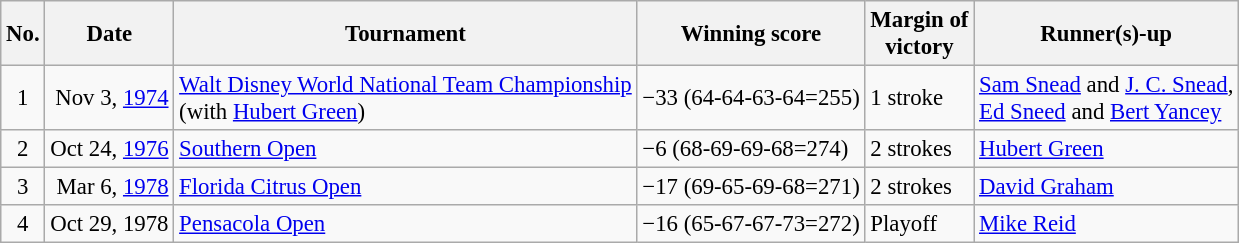<table class="wikitable" style="font-size:95%;">
<tr>
<th>No.</th>
<th>Date</th>
<th>Tournament</th>
<th>Winning score</th>
<th>Margin of<br>victory</th>
<th>Runner(s)-up</th>
</tr>
<tr>
<td align=center>1</td>
<td align=right>Nov 3, <a href='#'>1974</a></td>
<td><a href='#'>Walt Disney World National Team Championship</a><br>(with  <a href='#'>Hubert Green</a>)</td>
<td>−33 (64-64-63-64=255)</td>
<td>1 stroke</td>
<td> <a href='#'>Sam Snead</a> and  <a href='#'>J. C. Snead</a>,<br> <a href='#'>Ed Sneed</a> and  <a href='#'>Bert Yancey</a></td>
</tr>
<tr>
<td align=center>2</td>
<td align=right>Oct 24, <a href='#'>1976</a></td>
<td><a href='#'>Southern Open</a></td>
<td>−6 (68-69-69-68=274)</td>
<td>2 strokes</td>
<td> <a href='#'>Hubert Green</a></td>
</tr>
<tr>
<td align=center>3</td>
<td align=right>Mar 6, <a href='#'>1978</a></td>
<td><a href='#'>Florida Citrus Open</a></td>
<td>−17 (69-65-69-68=271)</td>
<td>2 strokes</td>
<td> <a href='#'>David Graham</a></td>
</tr>
<tr>
<td align=center>4</td>
<td align=right>Oct 29, 1978</td>
<td><a href='#'>Pensacola Open</a></td>
<td>−16 (65-67-67-73=272)</td>
<td>Playoff</td>
<td> <a href='#'>Mike Reid</a></td>
</tr>
</table>
